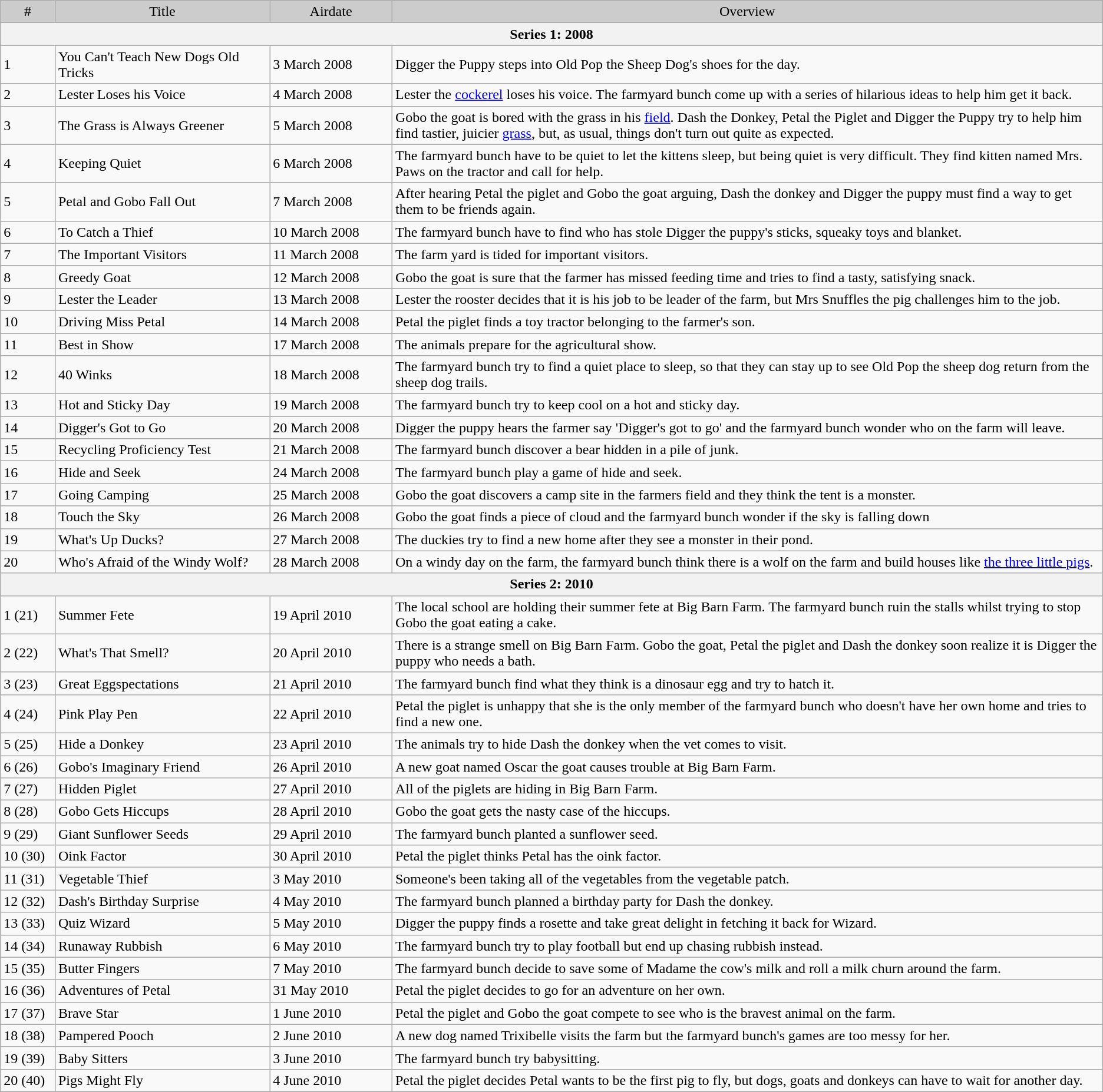<table class="wikitable">
<tr style="background:#ccc; text-align:center;">
<td style="width:1%;">#</td>
<td style="width:5%;">Title</td>
<td style="width:3%;">Airdate</td>
<td style="width:20%;">Overview</td>
</tr>
<tr>
<th colspan="4">Series 1: 2008</th>
</tr>
<tr>
<td>1</td>
<td>You Can't Teach New Dogs Old Tricks</td>
<td>3 March 2008</td>
<td>Digger the Puppy steps into Old Pop the Sheep Dog's shoes for the day.</td>
</tr>
<tr>
<td>2</td>
<td>Lester Loses his Voice</td>
<td>4 March 2008</td>
<td>Lester the <a href='#'>cockerel</a> loses his voice. The farmyard bunch come up with a series of hilarious ideas to help him get it back.</td>
</tr>
<tr>
<td>3</td>
<td>The Grass is Always Greener</td>
<td>5 March 2008</td>
<td>Gobo the goat is bored with the grass in his <a href='#'>field</a>. Dash the Donkey, Petal the Piglet and Digger the Puppy try to help him find tastier, juicier <a href='#'>grass</a>, but, as usual, things don't turn out quite as expected.</td>
</tr>
<tr>
<td>4</td>
<td>Keeping Quiet</td>
<td>6 March 2008</td>
<td>The farmyard bunch have to be quiet to let the kittens sleep, but being quiet is very difficult. They find kitten named Mrs. Paws on the tractor and call for help.</td>
</tr>
<tr>
<td>5</td>
<td>Petal and Gobo Fall Out</td>
<td>7 March 2008</td>
<td>After hearing Petal the piglet and Gobo the goat arguing, Dash the donkey and Digger the puppy must find a way to get them to be friends again.</td>
</tr>
<tr>
<td>6</td>
<td>To Catch a Thief</td>
<td>10 March 2008</td>
<td>The farmyard bunch have to find who has stole Digger the puppy's sticks, squeaky toys and blanket.</td>
</tr>
<tr>
<td>7</td>
<td>The Important Visitors</td>
<td>11 March 2008</td>
<td>The farm yard is tided for important visitors.</td>
</tr>
<tr>
<td>8</td>
<td>Greedy Goat</td>
<td>12 March 2008</td>
<td>Gobo the goat is sure that the farmer has missed feeding time and tries to find a tasty, satisfying snack.</td>
</tr>
<tr>
<td>9</td>
<td>Lester the Leader</td>
<td>13 March 2008</td>
<td>Lester the rooster decides that it is his job to be leader of the farm, but Mrs Snuffles the pig challenges him to the job.</td>
</tr>
<tr>
<td>10</td>
<td>Driving Miss Petal</td>
<td>14 March 2008</td>
<td>Petal the piglet finds a toy tractor belonging to the farmer's son.</td>
</tr>
<tr>
<td>11</td>
<td>Best in Show</td>
<td>17 March 2008</td>
<td>The animals prepare for the agricultural show.</td>
</tr>
<tr>
<td>12</td>
<td>40 Winks</td>
<td>18 March 2008</td>
<td>The farmyard bunch try to find a quiet place to sleep, so that they can stay up to see Old Pop the sheep dog return from the sheep dog trails.</td>
</tr>
<tr>
<td>13</td>
<td>Hot and Sticky Day</td>
<td>19 March 2008</td>
<td>The farmyard bunch try to keep cool on a hot and sticky day.</td>
</tr>
<tr>
<td>14</td>
<td>Digger's Got to Go</td>
<td>20 March 2008</td>
<td>Digger the puppy hears the farmer say 'Digger's got to go' and the farmyard bunch wonder who on the farm will leave.</td>
</tr>
<tr>
<td>15</td>
<td>Recycling Proficiency Test</td>
<td>21 March 2008</td>
<td>The farmyard bunch discover a bear hidden in a pile of junk.</td>
</tr>
<tr>
<td>16</td>
<td>Hide and Seek</td>
<td>24 March 2008</td>
<td>The farmyard bunch play a game of hide and seek.</td>
</tr>
<tr>
<td>17</td>
<td>Going Camping</td>
<td>25 March 2008</td>
<td>Gobo the goat discovers a camp site in the farmers field and they think the tent is a monster.</td>
</tr>
<tr>
<td>18</td>
<td>Touch the Sky</td>
<td>26 March 2008</td>
<td>Gobo the goat finds a piece of cloud and the farmyard bunch wonder if the sky is falling down</td>
</tr>
<tr>
<td>19</td>
<td>What's Up Ducks?</td>
<td>27 March 2008</td>
<td>The duckies try to find a new home after they see a monster in their pond.</td>
</tr>
<tr>
<td>20</td>
<td>Who's Afraid of the Windy Wolf?</td>
<td>28 March 2008</td>
<td>On a windy day on the farm, the farmyard bunch think there is a wolf on the farm and build houses like <a href='#'>the three little pigs</a>.</td>
</tr>
<tr>
<th colspan="4">Series 2: 2010</th>
</tr>
<tr>
<td>1 (21)</td>
<td>Summer Fete</td>
<td>19 April 2010</td>
<td>The local school are holding their summer fete at Big Barn Farm. The farmyard bunch ruin the stalls whilst trying to stop Gobo the goat eating a cake.</td>
</tr>
<tr>
<td>2 (22)</td>
<td>What's That Smell?</td>
<td>20 April 2010</td>
<td>There is a strange smell on Big Barn Farm. Gobo the goat, Petal the piglet and Dash the donkey soon realize it is Digger the puppy who needs a bath.</td>
</tr>
<tr>
<td>3 (23)</td>
<td>Great Eggspectations</td>
<td>21 April 2010</td>
<td>The farmyard bunch find what they think is a dinosaur egg and try to hatch it.</td>
</tr>
<tr>
<td>4 (24)</td>
<td>Pink Play Pen</td>
<td>22 April 2010</td>
<td>Petal the piglet is unhappy that she is the only member of the farmyard bunch who doesn't have her own home and tries to find a new one.</td>
</tr>
<tr>
<td>5 (25)</td>
<td>Hide a Donkey</td>
<td>23 April 2010</td>
<td>The animals try to hide Dash the donkey when the vet comes to visit.</td>
</tr>
<tr>
<td>6 (26)</td>
<td>Gobo's Imaginary Friend</td>
<td>26 April 2010</td>
<td>A new goat named Oscar the goat causes trouble at Big Barn Farm.</td>
</tr>
<tr>
<td>7 (27)</td>
<td>Hidden Piglet</td>
<td>27 April 2010</td>
<td>All of the piglets are hiding in Big Barn Farm.</td>
</tr>
<tr>
<td>8 (28)</td>
<td>Gobo Gets Hiccups</td>
<td>28 April 2010</td>
<td>Gobo the goat gets the nasty case of the hiccups.</td>
</tr>
<tr>
<td>9 (29)</td>
<td>Giant Sunflower Seeds</td>
<td>29 April 2010</td>
<td>The farmyard bunch planted a sunflower seed.</td>
</tr>
<tr>
<td>10 (30)</td>
<td>Oink Factor</td>
<td>30 April 2010</td>
<td>Petal the piglet thinks Petal has the oink factor.</td>
</tr>
<tr>
<td>11 (31)</td>
<td>Vegetable Thief</td>
<td>3 May 2010</td>
<td>Someone's been taking all of the vegetables from the vegetable patch.</td>
</tr>
<tr>
<td>12 (32)</td>
<td>Dash's Birthday Surprise</td>
<td>4 May 2010</td>
<td>The farmyard bunch planned a birthday party for Dash the donkey.</td>
</tr>
<tr>
<td>13 (33)</td>
<td>Quiz Wizard</td>
<td>5 May 2010</td>
<td>Digger the puppy finds a rosette and take great delight in fetching it back for Wizard.</td>
</tr>
<tr>
<td>14 (34)</td>
<td>Runaway Rubbish</td>
<td>6 May 2010</td>
<td>The farmyard bunch try to play football but end up chasing rubbish instead.</td>
</tr>
<tr>
<td>15 (35)</td>
<td>Butter Fingers</td>
<td>7 May 2010</td>
<td>The farmyard bunch decide to save some of Madame the cow's milk and roll a milk churn around the farm.</td>
</tr>
<tr>
<td>16 (36)</td>
<td>Adventures of Petal</td>
<td>31 May 2010</td>
<td>Petal the piglet decides to go for an adventure on her own.</td>
</tr>
<tr>
<td>17 (37)</td>
<td>Brave Star</td>
<td>1 June 2010</td>
<td>Petal the piglet and Gobo the goat compete to see who is the bravest animal on the farm.</td>
</tr>
<tr>
<td>18 (38)</td>
<td>Pampered Pooch</td>
<td>2 June 2010</td>
<td>A new dog named Trixibelle visits the farm but the farmyard bunch's games are too messy for her.</td>
</tr>
<tr>
<td>19 (39)</td>
<td>Baby Sitters</td>
<td>3 June 2010</td>
<td>The farmyard bunch try babysitting.</td>
</tr>
<tr>
<td>20 (40)</td>
<td>Pigs Might Fly</td>
<td>4 June 2010</td>
<td>Petal the piglet decides Petal wants to be the first pig to fly, but dogs, goats and donkeys can have to wait for another day.</td>
</tr>
</table>
